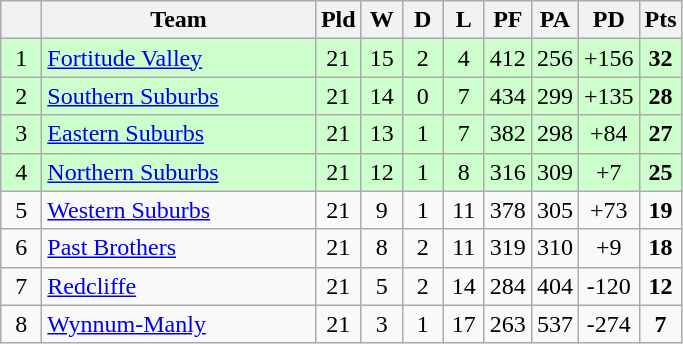<table class="wikitable" style="text-align:center;">
<tr>
<th width="20"></th>
<th width="175">Team</th>
<th width="20">Pld</th>
<th width="20">W</th>
<th width="20">D</th>
<th width="20">L</th>
<th width="20">PF</th>
<th width="20">PA</th>
<th width="20">PD</th>
<th width="20">Pts</th>
</tr>
<tr style="background: #ccffcc;">
<td>1</td>
<td style="text-align:left;"> <a href='#'>Fortitude Valley</a></td>
<td>21</td>
<td>15</td>
<td>2</td>
<td>4</td>
<td>412</td>
<td>256</td>
<td>+156</td>
<td><strong>32</strong></td>
</tr>
<tr style="background: #ccffcc;">
<td>2</td>
<td style="text-align:left;"> <a href='#'>Southern Suburbs</a></td>
<td>21</td>
<td>14</td>
<td>0</td>
<td>7</td>
<td>434</td>
<td>299</td>
<td>+135</td>
<td><strong>28</strong></td>
</tr>
<tr style="background: #ccffcc;">
<td>3</td>
<td style="text-align:left;"> <a href='#'>Eastern Suburbs</a></td>
<td>21</td>
<td>13</td>
<td>1</td>
<td>7</td>
<td>382</td>
<td>298</td>
<td>+84</td>
<td><strong>27</strong></td>
</tr>
<tr style="background: #ccffcc;">
<td>4</td>
<td style="text-align:left;"> <a href='#'>Northern Suburbs</a></td>
<td>21</td>
<td>12</td>
<td>1</td>
<td>8</td>
<td>316</td>
<td>309</td>
<td>+7</td>
<td><strong>25</strong></td>
</tr>
<tr>
<td>5</td>
<td style="text-align:left;"> <a href='#'>Western Suburbs</a></td>
<td>21</td>
<td>9</td>
<td>1</td>
<td>11</td>
<td>378</td>
<td>305</td>
<td>+73</td>
<td><strong>19</strong></td>
</tr>
<tr>
<td>6</td>
<td style="text-align:left;"> <a href='#'>Past Brothers</a></td>
<td>21</td>
<td>8</td>
<td>2</td>
<td>11</td>
<td>319</td>
<td>310</td>
<td>+9</td>
<td><strong>18</strong></td>
</tr>
<tr>
<td>7</td>
<td style="text-align:left;"> <a href='#'>Redcliffe</a></td>
<td>21</td>
<td>5</td>
<td>2</td>
<td>14</td>
<td>284</td>
<td>404</td>
<td>-120</td>
<td><strong>12</strong></td>
</tr>
<tr>
<td>8</td>
<td style="text-align:left;"> <a href='#'>Wynnum-Manly</a></td>
<td>21</td>
<td>3</td>
<td>1</td>
<td>17</td>
<td>263</td>
<td>537</td>
<td>-274</td>
<td><strong>7</strong></td>
</tr>
</table>
